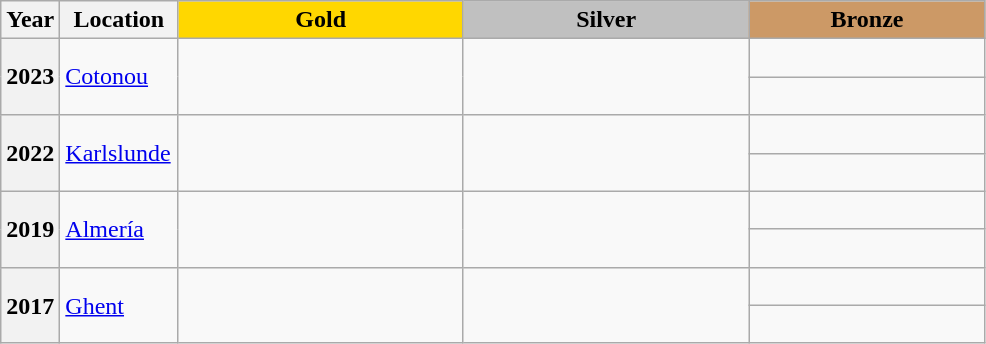<table class="wikitable"  style="font-size:100%;" border=1 cellpadding=2 cellspacing=0>
<tr>
<th width=6% align="center" colspan=1>Year</th>
<th width=12% align="center" colspan=1>Location</th>
<td width=29% align="center"  bgcolor="gold"><strong>Gold</strong> </td>
<td width=29% align="center"  bgcolor="silver"><strong>Silver</strong> </td>
<td width=32% align="center"  bgcolor="#CC9966"><strong>Bronze</strong> </td>
</tr>
<tr>
<th rowspan="2">2023</th>
<td rowspan="2"> <a href='#'>Cotonou</a></td>
<td rowspan="2"><br></td>
<td rowspan="2"><br></td>
<td><br></td>
</tr>
<tr>
<td><br></td>
</tr>
<tr>
<th rowspan="2">2022</th>
<td rowspan="2"> <a href='#'>Karlslunde</a></td>
<td rowspan="2"><br></td>
<td rowspan="2"><br></td>
<td><br></td>
</tr>
<tr>
<td><br></td>
</tr>
<tr>
<th rowspan="2">2019</th>
<td rowspan="2"> <a href='#'>Almería</a></td>
<td rowspan="2"><br></td>
<td rowspan="2"><br></td>
<td><br></td>
</tr>
<tr>
<td><br></td>
</tr>
<tr>
<th rowspan=2>2017</th>
<td rowspan=2> <a href='#'>Ghent</a></td>
<td rowspan=2><br></td>
<td rowspan=2><br></td>
<td><br></td>
</tr>
<tr>
<td><br></td>
</tr>
</table>
